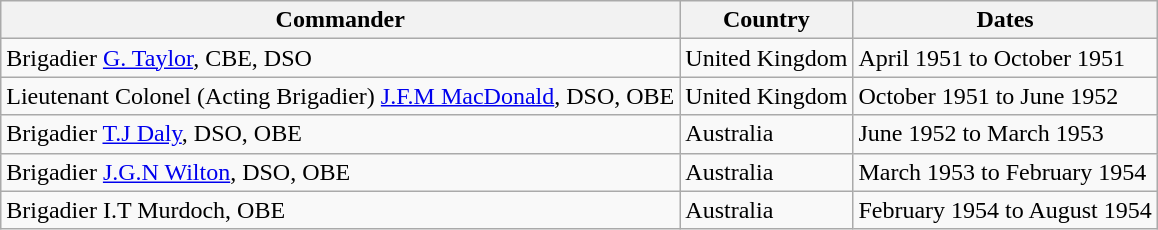<table class="wikitable">
<tr>
<th>Commander</th>
<th>Country</th>
<th>Dates</th>
</tr>
<tr>
<td>Brigadier <a href='#'>G. Taylor</a>, CBE, DSO</td>
<td>United Kingdom</td>
<td>April 1951 to October 1951</td>
</tr>
<tr>
<td>Lieutenant Colonel (Acting Brigadier) <a href='#'>J.F.M MacDonald</a>, DSO, OBE</td>
<td>United Kingdom</td>
<td>October 1951 to June 1952</td>
</tr>
<tr>
<td>Brigadier <a href='#'>T.J Daly</a>, DSO, OBE</td>
<td>Australia</td>
<td>June 1952 to March 1953</td>
</tr>
<tr>
<td>Brigadier <a href='#'>J.G.N Wilton</a>, DSO, OBE</td>
<td>Australia</td>
<td>March 1953 to February 1954</td>
</tr>
<tr>
<td>Brigadier I.T Murdoch, OBE</td>
<td>Australia</td>
<td>February 1954 to August 1954</td>
</tr>
</table>
